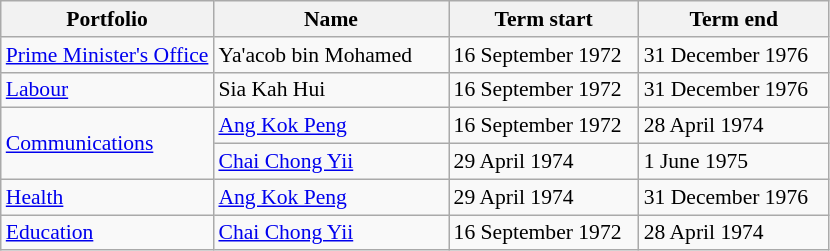<table class="wikitable unsortable" style="font-size: 90%;">
<tr>
<th scope="col">Portfolio</th>
<th scope="col" width="150px">Name</th>
<th scope="col" width="120px">Term start</th>
<th scope="col" width="120px">Term end</th>
</tr>
<tr>
<td><a href='#'>Prime Minister's Office</a></td>
<td>Ya'acob bin Mohamed</td>
<td>16 September 1972</td>
<td>31 December 1976</td>
</tr>
<tr>
<td><a href='#'>Labour</a></td>
<td>Sia Kah Hui</td>
<td>16 September 1972</td>
<td>31 December 1976</td>
</tr>
<tr>
<td rowspan="2"><a href='#'>Communications</a></td>
<td><a href='#'>Ang Kok Peng</a></td>
<td>16 September 1972</td>
<td>28 April 1974</td>
</tr>
<tr>
<td><a href='#'>Chai Chong Yii</a></td>
<td>29 April 1974</td>
<td>1 June 1975</td>
</tr>
<tr>
<td><a href='#'>Health</a></td>
<td><a href='#'>Ang Kok Peng</a></td>
<td>29 April 1974</td>
<td>31 December 1976</td>
</tr>
<tr>
<td><a href='#'>Education</a></td>
<td><a href='#'>Chai Chong Yii</a></td>
<td>16 September 1972</td>
<td>28 April 1974</td>
</tr>
</table>
